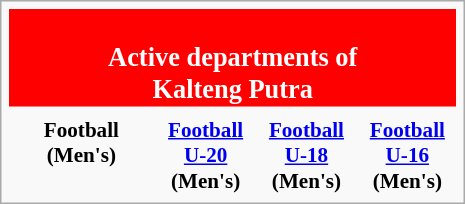<table class="infobox" style="font-size: 88%; width: 22em; text-align: center">
<tr>
<th colspan=5 style="font-size: 125%; background-color:#ff0000; color:white; text-align:center;"><br>Active departments of<br>Kalteng Putra</th>
</tr>
<tr>
<th width="33%" style="text-align:center;"></th>
<th style="text-align:center;"></th>
<th style="text-align:center;"></th>
<th style="text-align:center;"></th>
</tr>
<tr>
<th style="text-align:center;">Football (Men's)</th>
<th style="text-align:center;"><a href='#'>Football U-20</a> (Men's)</th>
<th style="text-align:center;"><a href='#'>Football U-18</a> (Men's)</th>
<th style="text-align:center;"><a href='#'>Football U-16</a> (Men's)</th>
</tr>
</table>
